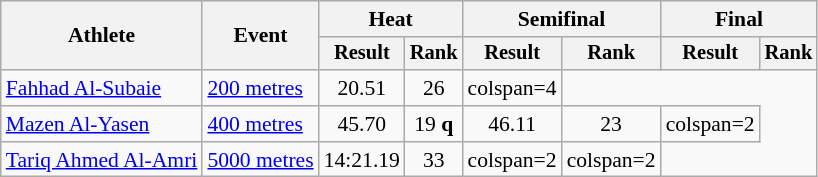<table class="wikitable" style="font-size:90%">
<tr>
<th rowspan="2">Athlete</th>
<th rowspan="2">Event</th>
<th colspan="2">Heat</th>
<th colspan="2">Semifinal</th>
<th colspan="2">Final</th>
</tr>
<tr style="font-size:95%">
<th>Result</th>
<th>Rank</th>
<th>Result</th>
<th>Rank</th>
<th>Result</th>
<th>Rank</th>
</tr>
<tr style=text-align:center>
<td style=text-align:left><a href='#'>Fahhad Al-Subaie</a></td>
<td style=text-align:left><a href='#'>200 metres</a></td>
<td>20.51</td>
<td>26</td>
<td>colspan=4</td>
</tr>
<tr style=text-align:center>
<td style=text-align:left><a href='#'>Mazen Al-Yasen</a></td>
<td style=text-align:left><a href='#'>400 metres</a></td>
<td>45.70</td>
<td>19 <strong>q</strong></td>
<td>46.11</td>
<td>23</td>
<td>colspan=2</td>
</tr>
<tr style=text-align:center>
<td style=text-align:left><a href='#'>Tariq Ahmed Al-Amri</a></td>
<td style=text-align:left><a href='#'>5000 metres</a></td>
<td>14:21.19</td>
<td>33</td>
<td>colspan=2</td>
<td>colspan=2</td>
</tr>
</table>
